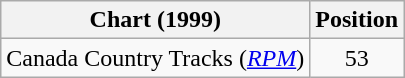<table class="wikitable sortable">
<tr>
<th scope="col">Chart (1999)</th>
<th scope="col">Position</th>
</tr>
<tr>
<td>Canada Country Tracks (<em><a href='#'>RPM</a></em>)</td>
<td align="center">53</td>
</tr>
</table>
